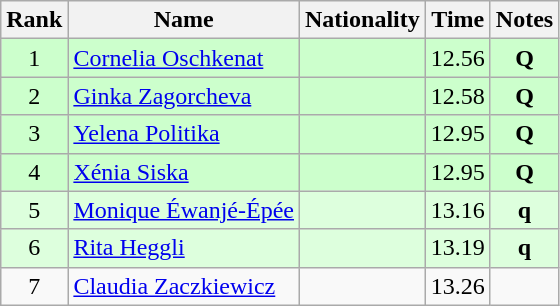<table class="wikitable sortable" style="text-align:center">
<tr>
<th>Rank</th>
<th>Name</th>
<th>Nationality</th>
<th>Time</th>
<th>Notes</th>
</tr>
<tr bgcolor=ccffcc>
<td>1</td>
<td align=left><a href='#'>Cornelia Oschkenat</a></td>
<td align=left></td>
<td>12.56</td>
<td><strong>Q</strong></td>
</tr>
<tr bgcolor=ccffcc>
<td>2</td>
<td align=left><a href='#'>Ginka Zagorcheva</a></td>
<td align=left></td>
<td>12.58</td>
<td><strong>Q</strong></td>
</tr>
<tr bgcolor=ccffcc>
<td>3</td>
<td align=left><a href='#'>Yelena Politika</a></td>
<td align=left></td>
<td>12.95</td>
<td><strong>Q</strong></td>
</tr>
<tr bgcolor=ccffcc>
<td>4</td>
<td align=left><a href='#'>Xénia Siska</a></td>
<td align=left></td>
<td>12.95</td>
<td><strong>Q</strong></td>
</tr>
<tr bgcolor=ddffdd>
<td>5</td>
<td align=left><a href='#'>Monique Éwanjé-Épée</a></td>
<td align=left></td>
<td>13.16</td>
<td><strong>q</strong></td>
</tr>
<tr bgcolor=ddffdd>
<td>6</td>
<td align=left><a href='#'>Rita Heggli</a></td>
<td align=left></td>
<td>13.19</td>
<td><strong>q</strong></td>
</tr>
<tr>
<td>7</td>
<td align=left><a href='#'>Claudia Zaczkiewicz</a></td>
<td align=left></td>
<td>13.26</td>
<td></td>
</tr>
</table>
